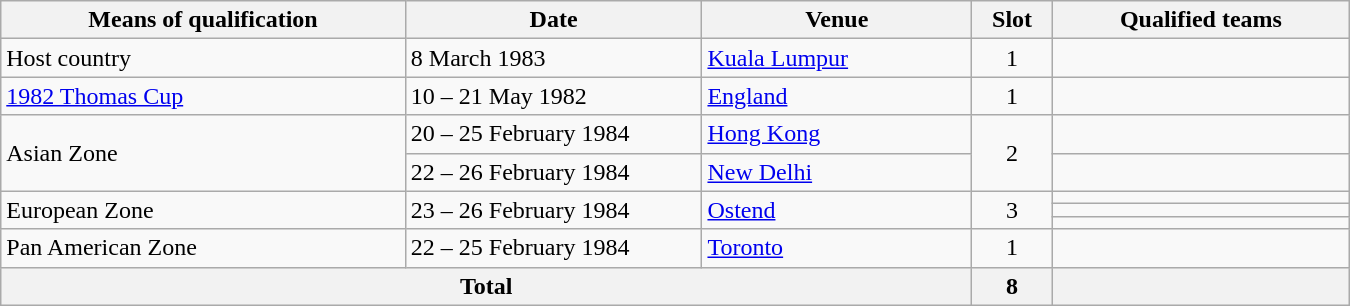<table class="wikitable" width="900">
<tr>
<th width="30%">Means of qualification</th>
<th width="22%">Date</th>
<th width="20%">Venue</th>
<th width="6%">Slot</th>
<th width="22%">Qualified teams</th>
</tr>
<tr>
<td>Host country</td>
<td>8 March 1983</td>
<td><a href='#'>Kuala Lumpur</a></td>
<td align="center">1</td>
<td></td>
</tr>
<tr>
<td><a href='#'>1982 Thomas Cup</a></td>
<td>10 – 21 May 1982</td>
<td><a href='#'>England</a></td>
<td align="center">1</td>
<td></td>
</tr>
<tr>
<td rowspan="2">Asian Zone</td>
<td>20 – 25 February 1984</td>
<td><a href='#'>Hong Kong</a></td>
<td rowspan="2" align="center">2</td>
<td></td>
</tr>
<tr>
<td>22 – 26 February 1984</td>
<td><a href='#'>New Delhi</a></td>
<td></td>
</tr>
<tr>
<td rowspan="3">European Zone</td>
<td rowspan="3">23 – 26 February 1984</td>
<td rowspan="3"><a href='#'>Ostend</a></td>
<td rowspan="3" align="center">3</td>
<td></td>
</tr>
<tr>
<td></td>
</tr>
<tr>
<td></td>
</tr>
<tr>
<td>Pan American Zone</td>
<td>22 – 25 February 1984</td>
<td><a href='#'>Toronto</a></td>
<td align="center">1</td>
<td></td>
</tr>
<tr>
<th colspan="3">Total</th>
<th>8</th>
<th></th>
</tr>
</table>
